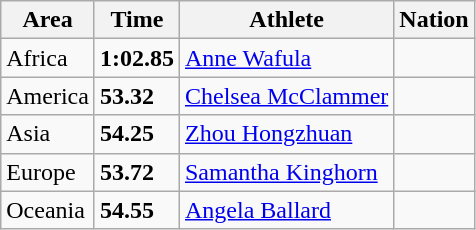<table class="wikitable">
<tr>
<th>Area</th>
<th>Time</th>
<th>Athlete</th>
<th>Nation</th>
</tr>
<tr>
<td>Africa</td>
<td><strong>1:02.85</strong></td>
<td><a href='#'>Anne Wafula</a></td>
<td></td>
</tr>
<tr>
<td>America</td>
<td><strong>53.32</strong> </td>
<td><a href='#'>Chelsea McClammer</a></td>
<td></td>
</tr>
<tr>
<td>Asia</td>
<td><strong>54.25</strong></td>
<td><a href='#'>Zhou Hongzhuan</a></td>
<td></td>
</tr>
<tr>
<td>Europe</td>
<td><strong>53.72</strong></td>
<td><a href='#'>Samantha Kinghorn</a></td>
<td></td>
</tr>
<tr>
<td>Oceania</td>
<td><strong>54.55</strong></td>
<td><a href='#'>Angela Ballard</a></td>
<td></td>
</tr>
</table>
